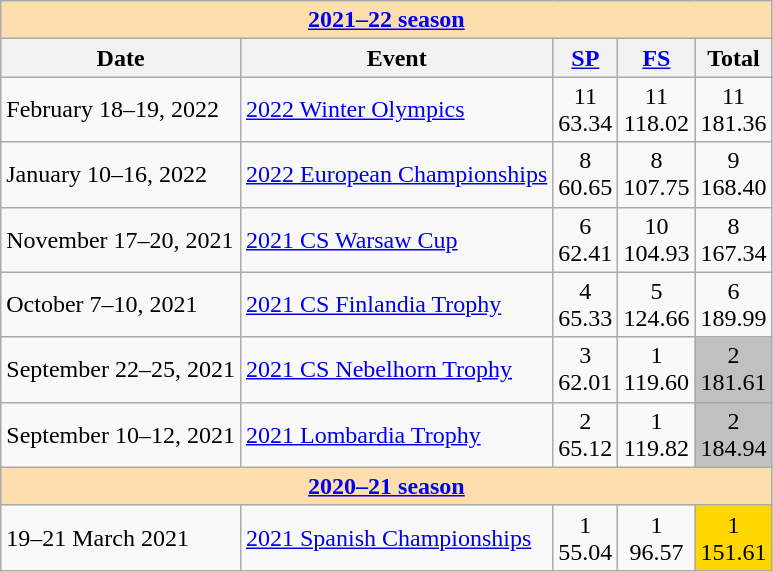<table class="wikitable">
<tr>
<th style="background-color: #ffdead;" colspan=5><a href='#'>2021–22 season</a></th>
</tr>
<tr>
<th>Date</th>
<th>Event</th>
<th><a href='#'>SP</a></th>
<th><a href='#'>FS</a></th>
<th>Total</th>
</tr>
<tr>
<td>February 18–19, 2022</td>
<td><a href='#'>2022 Winter Olympics</a></td>
<td align=center>11 <br> 63.34</td>
<td align=center>11 <br> 118.02</td>
<td align=center>11 <br> 181.36</td>
</tr>
<tr>
<td>January 10–16, 2022</td>
<td><a href='#'>2022 European Championships</a></td>
<td align=center>8 <br> 60.65</td>
<td align=center>8 <br> 107.75</td>
<td align=center>9 <br> 168.40</td>
</tr>
<tr>
<td>November 17–20, 2021</td>
<td><a href='#'>2021 CS Warsaw Cup</a></td>
<td align=center>6 <br> 62.41</td>
<td align=center>10 <br> 104.93</td>
<td align=center>8 <br> 167.34</td>
</tr>
<tr>
<td>October 7–10, 2021</td>
<td><a href='#'>2021 CS Finlandia Trophy</a></td>
<td align=center>4 <br> 65.33</td>
<td align=center>5 <br> 124.66</td>
<td align=center>6 <br> 189.99</td>
</tr>
<tr>
<td>September 22–25, 2021</td>
<td><a href='#'>2021 CS Nebelhorn Trophy</a></td>
<td align=center>3 <br> 62.01</td>
<td align=center>1 <br> 119.60</td>
<td align=center bgcolor=silver>2 <br> 181.61</td>
</tr>
<tr>
<td>September 10–12, 2021</td>
<td><a href='#'>2021 Lombardia Trophy</a></td>
<td align=center>2 <br> 65.12</td>
<td align=center>1 <br> 119.82</td>
<td align=center bgcolor=silver>2 <br> 184.94</td>
</tr>
<tr>
<th style="background-color: #ffdead;" colspan=5><a href='#'>2020–21 season</a></th>
</tr>
<tr>
<td>19–21 March 2021</td>
<td><a href='#'>2021 Spanish Championships</a></td>
<td align=center>1 <br> 55.04</td>
<td align=center>1 <br> 96.57</td>
<td align=center bgcolor=gold>1 <br> 151.61</td>
</tr>
</table>
